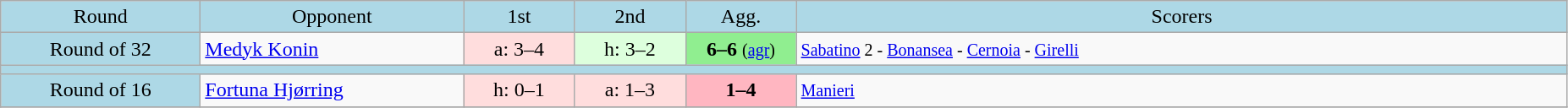<table class="wikitable" style="text-align:center">
<tr bgcolor=lightblue>
<td width=150px>Round</td>
<td width=200px>Opponent</td>
<td width=80px>1st</td>
<td width=80px>2nd</td>
<td width=80px>Agg.</td>
<td width=600px>Scorers</td>
</tr>
<tr>
<td bgcolor=lightblue>Round of 32</td>
<td align=left> <a href='#'>Medyk Konin</a></td>
<td bgcolor="#ffdddd">a: 3–4</td>
<td bgcolor="#ddffdd">h: 3–2</td>
<td bgcolor=lightgreen><strong>6–6</strong> <small>(<a href='#'>agr</a>)</small></td>
<td align=left><small><a href='#'>Sabatino</a> 2 - <a href='#'>Bonansea</a> - <a href='#'>Cernoia</a> - <a href='#'>Girelli</a></small></td>
</tr>
<tr bgcolor=lightblue>
<td colspan=6></td>
</tr>
<tr>
<td bgcolor=lightblue>Round of 16</td>
<td align=left> <a href='#'>Fortuna Hjørring</a></td>
<td bgcolor="#ffdddd">h: 0–1</td>
<td bgcolor="#ffdddd">a: 1–3</td>
<td bgcolor=lightpink><strong>1–4</strong></td>
<td align=left><small><a href='#'>Manieri</a></small></td>
</tr>
<tr>
</tr>
</table>
